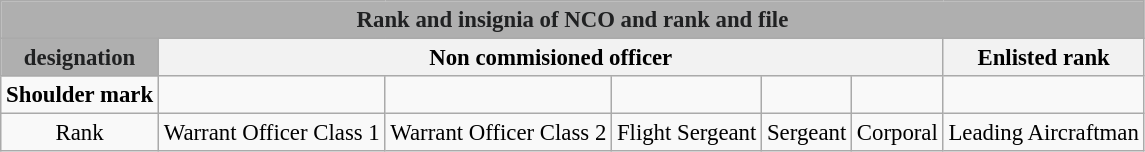<table class="wikitable" style="font-size: 95%; text-align: center;">
<tr>
<th colspan="12" style="background:#AFAFAF; color:#202122;">Rank and insignia of NCO and rank and file</th>
</tr>
<tr>
<th style="background:#AFAFAF; color:#202122;">designation</th>
<th colspan="5">Non commisioned officer</th>
<th colspan="1">Enlisted rank</th>
</tr>
<tr>
<td><strong>Shoulder mark</strong></td>
<td></td>
<td></td>
<td></td>
<td></td>
<td></td>
<td></td>
</tr>
<tr>
<td>Rank</td>
<td>Warrant Officer Class 1</td>
<td>Warrant Officer Class 2</td>
<td>Flight Sergeant</td>
<td>Sergeant</td>
<td>Corporal</td>
<td>Leading Aircraftman</td>
</tr>
</table>
